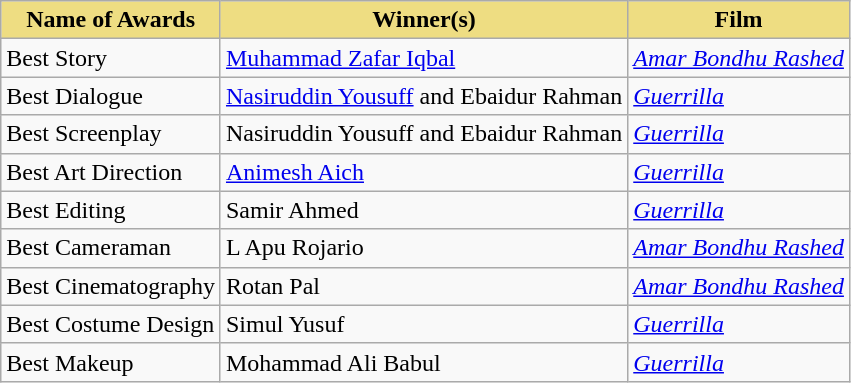<table class="wikitable sortable collapsible">
<tr>
<th style="background:#EEDD82;">Name of Awards</th>
<th style="background:#EEDD82;">Winner(s)</th>
<th style="background:#EEDD82;">Film</th>
</tr>
<tr>
<td>Best Story</td>
<td><a href='#'>Muhammad Zafar Iqbal</a></td>
<td><em><a href='#'>Amar Bondhu Rashed</a></em></td>
</tr>
<tr>
<td>Best Dialogue</td>
<td><a href='#'>Nasiruddin Yousuff</a> and Ebaidur Rahman</td>
<td><em><a href='#'>Guerrilla</a></em></td>
</tr>
<tr>
<td>Best Screenplay</td>
<td>Nasiruddin Yousuff and Ebaidur Rahman</td>
<td><em><a href='#'>Guerrilla</a></em></td>
</tr>
<tr>
<td>Best Art Direction</td>
<td><a href='#'>Animesh Aich</a></td>
<td><em><a href='#'>Guerrilla</a></em></td>
</tr>
<tr>
<td>Best Editing</td>
<td>Samir Ahmed</td>
<td><em><a href='#'>Guerrilla</a></em></td>
</tr>
<tr>
<td>Best Cameraman</td>
<td>L Apu Rojario</td>
<td><em><a href='#'>Amar Bondhu Rashed</a></em></td>
</tr>
<tr>
<td>Best Cinematography</td>
<td>Rotan Pal</td>
<td><em><a href='#'>Amar Bondhu Rashed</a></em></td>
</tr>
<tr>
<td>Best Costume Design</td>
<td>Simul Yusuf</td>
<td><em><a href='#'>Guerrilla</a></em></td>
</tr>
<tr>
<td>Best Makeup</td>
<td>Mohammad Ali Babul</td>
<td><em><a href='#'>Guerrilla</a></em></td>
</tr>
</table>
